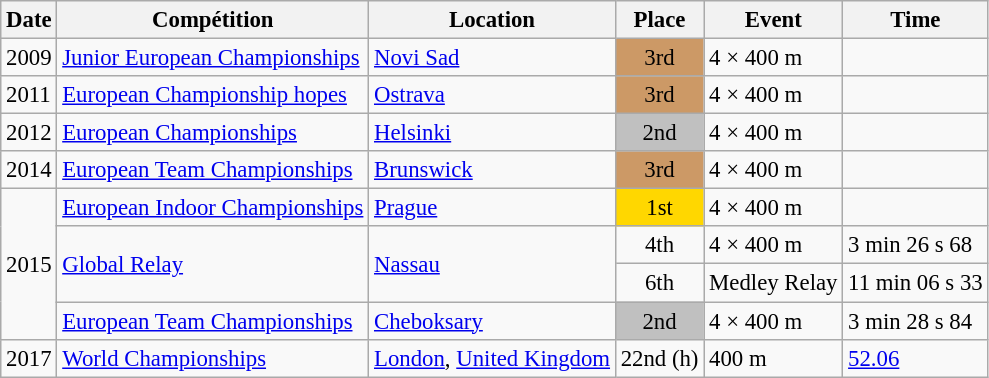<table class="wikitable" style="border-collapse: collapse; font-size: 95%;">
<tr>
<th scope="col">Date</th>
<th scope="col">Compétition</th>
<th scope="col">Location</th>
<th scope="col">Place</th>
<th scope="col">Event</th>
<th scope="col">Time</th>
</tr>
<tr>
<td>2009</td>
<td><a href='#'>Junior European Championships</a></td>
<td><a href='#'>Novi Sad</a></td>
<td align="center" bgcolor="cc9966">3rd</td>
<td>4 × 400 m</td>
<td></td>
</tr>
<tr>
<td>2011</td>
<td><a href='#'>European Championship hopes</a></td>
<td><a href='#'>Ostrava</a></td>
<td align="center" bgcolor="cc9966">3rd</td>
<td>4 × 400 m</td>
<td></td>
</tr>
<tr>
<td>2012</td>
<td><a href='#'>European Championships</a></td>
<td><a href='#'>Helsinki</a></td>
<td align="center" bgcolor="silver">2nd</td>
<td>4 × 400 m</td>
<td></td>
</tr>
<tr>
<td>2014</td>
<td><a href='#'>European Team Championships</a></td>
<td><a href='#'>Brunswick</a></td>
<td align="center" bgcolor="cc9966">3rd</td>
<td>4 × 400 m</td>
<td></td>
</tr>
<tr>
<td rowspan="4">2015</td>
<td><a href='#'>European Indoor Championships</a></td>
<td><a href='#'>Prague</a></td>
<td align="center" bgcolor="gold">1st</td>
<td>4 × 400 m</td>
<td></td>
</tr>
<tr>
<td rowspan="2"><a href='#'>Global Relay</a></td>
<td rowspan="2"><a href='#'>Nassau</a></td>
<td align="center">4th</td>
<td>4 × 400 m</td>
<td>3 min 26 s 68</td>
</tr>
<tr>
<td align="center">6th</td>
<td>Medley Relay</td>
<td>11 min 06 s 33</td>
</tr>
<tr>
<td><a href='#'>European Team Championships</a></td>
<td><a href='#'>Cheboksary</a></td>
<td align="center" bgcolor="silver">2nd</td>
<td>4 × 400 m</td>
<td>3 min 28 s 84</td>
</tr>
<tr>
<td>2017</td>
<td><a href='#'>World Championships</a></td>
<td><a href='#'>London</a>, <a href='#'>United Kingdom</a></td>
<td>22nd (h)</td>
<td>400 m</td>
<td><a href='#'>52.06</a></td>
</tr>
</table>
